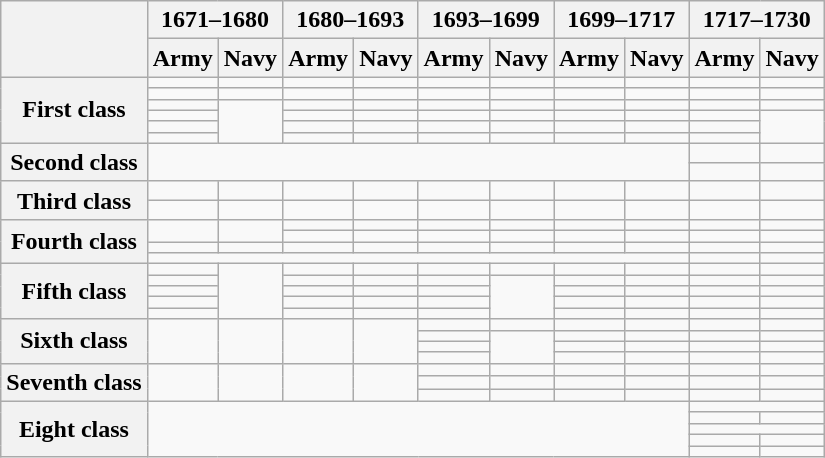<table class="wikitable">
<tr>
<th rowspan=2></th>
<th colspan=2>1671–1680</th>
<th colspan=2>1680–1693</th>
<th colspan=2>1693–1699</th>
<th colspan=2>1699–1717</th>
<th colspan=2>1717–1730</th>
</tr>
<tr>
<th>Army</th>
<th>Navy</th>
<th>Army</th>
<th>Navy</th>
<th>Army</th>
<th>Navy</th>
<th>Army</th>
<th>Navy</th>
<th>Army</th>
<th>Navy</th>
</tr>
<tr>
<th rowspan=6>First class</th>
<td></td>
<td></td>
<td></td>
<td></td>
<td></td>
<td></td>
<td></td>
<td></td>
<td></td>
<td></td>
</tr>
<tr>
<td></td>
<td></td>
<td></td>
<td></td>
<td></td>
<td></td>
<td></td>
<td></td>
<td></td>
<td></td>
</tr>
<tr>
<td></td>
<td rowspan=4></td>
<td></td>
<td></td>
<td></td>
<td></td>
<td></td>
<td></td>
<td></td>
<td></td>
</tr>
<tr>
<td></td>
<td></td>
<td></td>
<td></td>
<td></td>
<td></td>
<td></td>
<td></td>
<td rowspan=3></td>
</tr>
<tr>
<td></td>
<td></td>
<td></td>
<td></td>
<td></td>
<td></td>
<td></td>
<td></td>
</tr>
<tr>
<td></td>
<td></td>
<td></td>
<td></td>
<td></td>
<td></td>
<td></td>
<td></td>
</tr>
<tr>
<th rowspan=2>Second class</th>
<td colspan=8 rowspan=2></td>
<td></td>
<td></td>
</tr>
<tr>
<td></td>
<td></td>
</tr>
<tr>
<th rowspan=2>Third class</th>
<td></td>
<td></td>
<td></td>
<td></td>
<td></td>
<td></td>
<td></td>
<td></td>
<td></td>
<td></td>
</tr>
<tr>
<td></td>
<td></td>
<td></td>
<td></td>
<td></td>
<td></td>
<td></td>
<td></td>
<td></td>
<td></td>
</tr>
<tr>
<th rowspan=4>Fourth class</th>
<td rowspan=2></td>
<td rowspan=2></td>
<td></td>
<td></td>
<td></td>
<td></td>
<td></td>
<td></td>
<td></td>
<td></td>
</tr>
<tr>
<td></td>
<td></td>
<td></td>
<td></td>
<td></td>
<td></td>
<td></td>
<td></td>
</tr>
<tr>
<td></td>
<td></td>
<td></td>
<td></td>
<td></td>
<td></td>
<td></td>
<td></td>
<td></td>
<td></td>
</tr>
<tr>
<td colspan=8></td>
<td></td>
<td></td>
</tr>
<tr>
<th rowspan=5>Fifth class</th>
<td></td>
<td rowspan=5></td>
<td></td>
<td></td>
<td></td>
<td></td>
<td></td>
<td></td>
<td></td>
<td></td>
</tr>
<tr>
<td></td>
<td></td>
<td></td>
<td></td>
<td rowspan=4></td>
<td></td>
<td></td>
<td></td>
<td></td>
</tr>
<tr>
<td></td>
<td></td>
<td></td>
<td></td>
<td></td>
<td></td>
<td></td>
<td></td>
</tr>
<tr>
<td></td>
<td></td>
<td></td>
<td></td>
<td></td>
<td></td>
<td></td>
<td></td>
</tr>
<tr>
<td></td>
<td></td>
<td></td>
<td></td>
<td></td>
<td></td>
<td></td>
<td></td>
</tr>
<tr>
<th rowspan=4>Sixth class</th>
<td rowspan=4></td>
<td rowspan=4></td>
<td rowspan=4></td>
<td rowspan=4></td>
<td></td>
<td></td>
<td></td>
<td></td>
<td></td>
<td></td>
</tr>
<tr>
<td></td>
<td rowspan=3></td>
<td></td>
<td></td>
<td></td>
<td></td>
</tr>
<tr>
<td></td>
<td></td>
<td></td>
<td></td>
<td></td>
</tr>
<tr>
<td></td>
<td></td>
<td></td>
<td></td>
<td></td>
</tr>
<tr>
<th rowspan=3>Seventh class</th>
<td rowspan=3></td>
<td rowspan=3></td>
<td rowspan=3></td>
<td rowspan=3></td>
<td></td>
<td></td>
<td></td>
<td></td>
<td></td>
<td></td>
</tr>
<tr>
<td></td>
<td></td>
<td></td>
<td></td>
<td></td>
</tr>
<tr>
<td></td>
<td></td>
<td></td>
<td></td>
<td></td>
<td></td>
</tr>
<tr>
<th rowspan=5>Eight class</th>
<td colspan=8 rowspan=5></td>
<td colspan=2></td>
</tr>
<tr>
<td></td>
<td></td>
</tr>
<tr>
<td colspan=2></td>
</tr>
<tr>
<td></td>
<td></td>
</tr>
<tr>
<td></td>
<td></td>
</tr>
</table>
